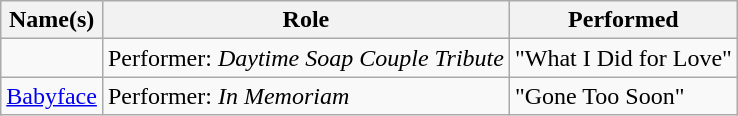<table class="wikitable sortable">
<tr>
<th>Name(s)</th>
<th>Role</th>
<th>Performed</th>
</tr>
<tr>
<td></td>
<td>Performer: <em>Daytime Soap Couple Tribute</em></td>
<td>"What I Did for Love"</td>
</tr>
<tr>
<td><a href='#'>Babyface</a></td>
<td>Performer: <em>In Memoriam</em></td>
<td>"Gone Too Soon"</td>
</tr>
</table>
